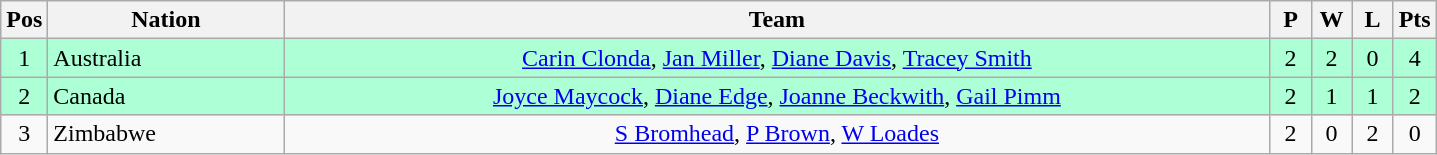<table class="wikitable" style="font-size: 100%">
<tr>
<th width=20>Pos</th>
<th width=150>Nation</th>
<th width=650>Team</th>
<th width=20>P</th>
<th width=20>W</th>
<th width=20>L</th>
<th width=20>Pts</th>
</tr>
<tr align=center style="background: #ADFFD6;">
<td>1</td>
<td align="left"> Australia</td>
<td><a href='#'>Carin Clonda</a>, <a href='#'>Jan Miller</a>, <a href='#'>Diane Davis</a>, <a href='#'>Tracey Smith</a></td>
<td>2</td>
<td>2</td>
<td>0</td>
<td>4</td>
</tr>
<tr align=center style="background: #ADFFD6;">
<td>2</td>
<td align="left"> Canada</td>
<td><a href='#'>Joyce Maycock</a>, <a href='#'>Diane Edge</a>, <a href='#'>Joanne Beckwith</a>, <a href='#'>Gail Pimm</a></td>
<td>2</td>
<td>1</td>
<td>1</td>
<td>2</td>
</tr>
<tr align=center>
<td>3</td>
<td align="left"> Zimbabwe</td>
<td><a href='#'>S Bromhead</a>, <a href='#'>P Brown</a>, <a href='#'>W Loades</a></td>
<td>2</td>
<td>0</td>
<td>2</td>
<td>0</td>
</tr>
</table>
